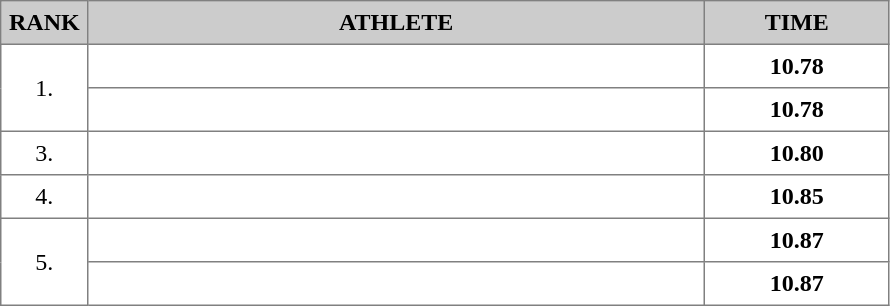<table border="1" cellspacing="2" cellpadding="5" style="border-collapse: collapse; font-size: 100%;">
<tr bgcolor="cccccc">
<th>RANK</th>
<th align="center" style="width: 25em">ATHLETE</th>
<th align="center" style="width: 7em">TIME</th>
</tr>
<tr>
<td rowspan=2 align="center">1.</td>
<td></td>
<td align="center"><strong>10.78</strong></td>
</tr>
<tr>
<td></td>
<td align="center"><strong>10.78</strong></td>
</tr>
<tr>
<td align="center">3.</td>
<td></td>
<td align="center"><strong>10.80</strong></td>
</tr>
<tr>
<td align="center">4.</td>
<td></td>
<td align="center"><strong>10.85</strong></td>
</tr>
<tr>
<td rowspan=2 align="center">5.</td>
<td></td>
<td align="center"><strong>10.87</strong></td>
</tr>
<tr>
<td></td>
<td align="center"><strong>10.87</strong></td>
</tr>
</table>
